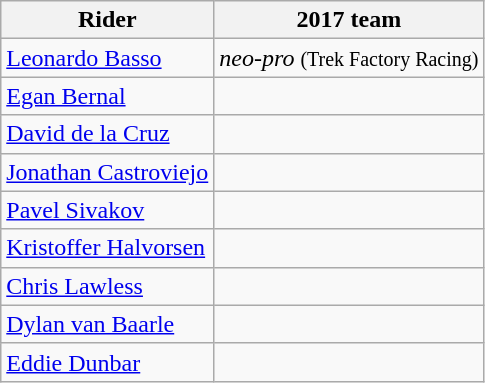<table class="wikitable">
<tr>
<th>Rider</th>
<th>2017 team</th>
</tr>
<tr>
<td><a href='#'>Leonardo Basso</a></td>
<td><em>neo-pro</em> <small>(Trek Factory Racing)</small></td>
</tr>
<tr>
<td><a href='#'>Egan Bernal</a></td>
<td></td>
</tr>
<tr>
<td><a href='#'>David de la Cruz</a></td>
<td></td>
</tr>
<tr>
<td><a href='#'>Jonathan Castroviejo</a></td>
<td></td>
</tr>
<tr>
<td><a href='#'>Pavel Sivakov</a></td>
<td></td>
</tr>
<tr>
<td><a href='#'>Kristoffer Halvorsen</a></td>
<td></td>
</tr>
<tr>
<td><a href='#'>Chris Lawless</a></td>
<td></td>
</tr>
<tr>
<td><a href='#'>Dylan van Baarle</a></td>
<td></td>
</tr>
<tr>
<td><a href='#'>Eddie Dunbar</a></td>
<td></td>
</tr>
</table>
